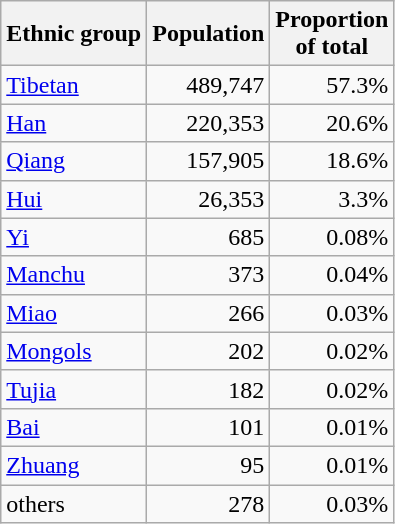<table class="wikitable" style="text-align:right;">
<tr>
<th>Ethnic group</th>
<th>Population</th>
<th>Proportion<br>of total</tr></th>
<td align="left"><a href='#'>Tibetan</a></td>
<td>489,747</td>
<td>57.3%</tr></td>
<td align="left"><a href='#'>Han</a></td>
<td>220,353</td>
<td>20.6%</tr></td>
<td align="left"><a href='#'>Qiang</a></td>
<td>157,905</td>
<td>18.6%</tr></td>
<td align="left"><a href='#'>Hui</a></td>
<td>26,353</td>
<td>3.3%</tr></td>
<td align="left"><a href='#'>Yi</a></td>
<td>685</td>
<td>0.08%</tr></td>
<td align="left"><a href='#'>Manchu</a></td>
<td>373</td>
<td>0.04%</tr></td>
<td align="left"><a href='#'>Miao</a></td>
<td>266</td>
<td>0.03%</tr></td>
<td align="left"><a href='#'>Mongols</a></td>
<td>202</td>
<td>0.02%</tr></td>
<td align="left"><a href='#'>Tujia</a></td>
<td>182</td>
<td>0.02%</tr></td>
<td align="left"><a href='#'>Bai</a></td>
<td>101</td>
<td>0.01%</tr></td>
<td align="left"><a href='#'>Zhuang</a></td>
<td>95</td>
<td>0.01%</tr></td>
<td align="left">others</td>
<td>278</td>
<td>0.03%</tr></td>
</tr>
</table>
